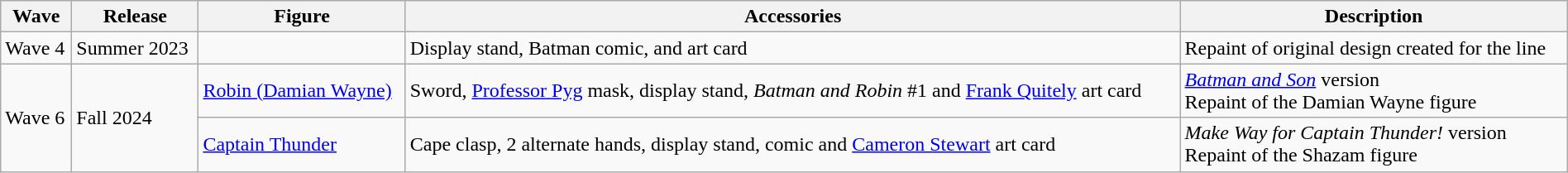<table class="wikitable" style="width:100%;">
<tr>
<th scope="col" width="50">Wave</th>
<th scope="col">Release</th>
<th scope="col">Figure</th>
<th scope="col">Accessories</th>
<th scope="col">Description</th>
</tr>
<tr>
<td>Wave 4</td>
<td>Summer 2023</td>
<td></td>
<td>Display stand, Batman comic, and art card</td>
<td>Repaint of original design created for the line</td>
</tr>
<tr>
<td rowspan=2>Wave 6</td>
<td rowspan=2>Fall 2024</td>
<td><a href='#'>Robin (Damian Wayne)</a></td>
<td>Sword, <a href='#'>Professor Pyg</a> mask, display stand, <em>Batman and Robin</em> #1 and <a href='#'>Frank Quitely</a> art card</td>
<td><em><a href='#'>Batman and Son</a></em> version<br>Repaint of the Damian Wayne figure</td>
</tr>
<tr>
<td><a href='#'>Captain Thunder</a></td>
<td>Cape clasp, 2 alternate hands, display stand, comic and <a href='#'>Cameron Stewart</a> art card</td>
<td><em>Make Way for Captain Thunder!</em> version<br>Repaint of the Shazam figure</td>
</tr>
</table>
